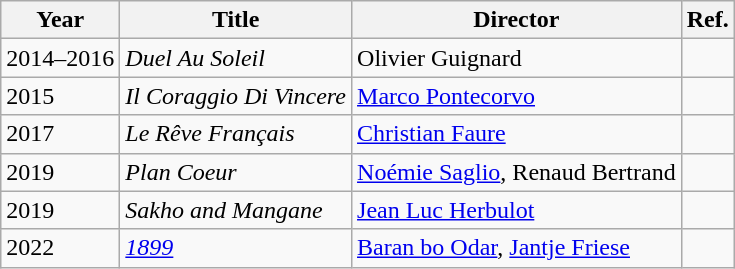<table class="wikitable">
<tr>
<th>Year</th>
<th>Title</th>
<th>Director</th>
<th>Ref.</th>
</tr>
<tr>
<td rowspan="1">2014–2016</td>
<td><em>Duel Au Soleil</em></td>
<td>Olivier Guignard</td>
<td></td>
</tr>
<tr>
<td rowspan="1">2015</td>
<td><em>Il Coraggio Di Vincere</em></td>
<td><a href='#'>Marco Pontecorvo</a></td>
<td></td>
</tr>
<tr>
<td rowspan="1">2017</td>
<td><em>Le Rêve Français</em></td>
<td><a href='#'>Christian Faure</a></td>
<td></td>
</tr>
<tr>
<td rowspan="1">2019</td>
<td><em>Plan Coeur</em></td>
<td><a href='#'>Noémie Saglio</a>, Renaud Bertrand</td>
<td></td>
</tr>
<tr>
<td rowspan="1">2019</td>
<td><em>Sakho and Mangane</em></td>
<td><a href='#'>Jean Luc Herbulot</a></td>
<td></td>
</tr>
<tr>
<td rowspan="1">2022</td>
<td><em><a href='#'>1899</a></em></td>
<td><a href='#'>Baran bo Odar</a>, <a href='#'>Jantje Friese</a></td>
<td></td>
</tr>
</table>
